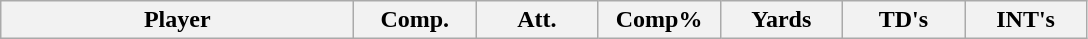<table class="wikitable sortable">
<tr>
<th bgcolor="#DDDDFF" width="26%">Player</th>
<th bgcolor="#DDDDFF" width="9%">Comp.</th>
<th bgcolor="#DDDDFF" width="9%">Att.</th>
<th bgcolor="#DDDDFF" width="9%">Comp%</th>
<th bgcolor="#DDDDFF" width="9%">Yards</th>
<th bgcolor="#DDDDFF" width="9%">TD's</th>
<th bgcolor="#DDDDFF" width="9%">INT's</th>
</tr>
</table>
